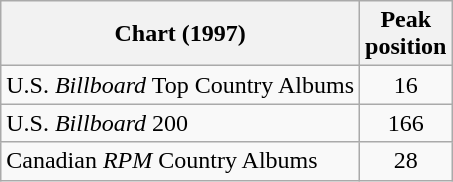<table class="wikitable">
<tr>
<th>Chart (1997)</th>
<th>Peak<br>position</th>
</tr>
<tr>
<td>U.S. <em>Billboard</em> Top Country Albums</td>
<td align="center">16</td>
</tr>
<tr>
<td>U.S. <em>Billboard</em> 200</td>
<td align="center">166</td>
</tr>
<tr>
<td>Canadian <em>RPM</em> Country Albums</td>
<td align="center">28</td>
</tr>
</table>
